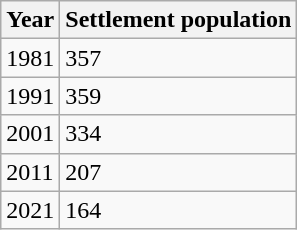<table class=wikitable>
<tr>
<th>Year</th>
<th>Settlement population</th>
</tr>
<tr>
<td>1981</td>
<td>357</td>
</tr>
<tr>
<td>1991</td>
<td>359</td>
</tr>
<tr>
<td>2001</td>
<td>334</td>
</tr>
<tr>
<td>2011</td>
<td>207</td>
</tr>
<tr>
<td>2021</td>
<td>164</td>
</tr>
</table>
